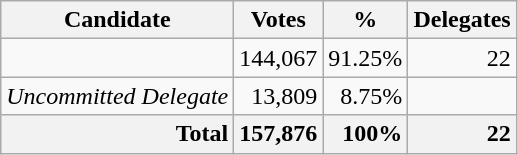<table class="wikitable sortable" style="text-align:right;">
<tr>
<th>Candidate</th>
<th>Votes</th>
<th>%</th>
<th>Delegates</th>
</tr>
<tr>
<td><strong></strong></td>
<td>144,067</td>
<td>91.25%</td>
<td>22</td>
</tr>
<tr>
<td><em>Uncommitted Delegate</em></td>
<td>13,809</td>
<td>8.75%</td>
<td></td>
</tr>
<tr style="background-color:#F6F6F6">
<th style="text-align:right;">Total</th>
<th style="text-align:right;">157,876</th>
<th style="text-align:right;">100%</th>
<th style="text-align:right;">22</th>
</tr>
</table>
